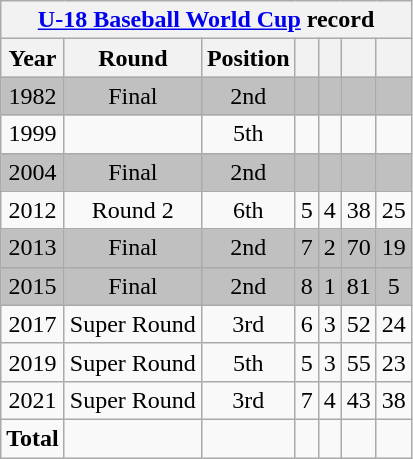<table class="wikitable" style="text-align: center;">
<tr>
<th colspan=7><a href='#'>U-18 Baseball World Cup</a> record</th>
</tr>
<tr>
<th>Year</th>
<th>Round</th>
<th>Position</th>
<th></th>
<th></th>
<th></th>
<th></th>
</tr>
<tr style="background:silver;">
<td>1982</td>
<td>Final</td>
<td>2nd</td>
<td></td>
<td></td>
<td></td>
<td></td>
</tr>
<tr>
<td>1999</td>
<td></td>
<td>5th</td>
<td></td>
<td></td>
<td></td>
<td></td>
</tr>
<tr style="background:silver;">
<td>2004</td>
<td>Final</td>
<td>2nd</td>
<td></td>
<td></td>
<td></td>
<td></td>
</tr>
<tr>
<td>2012</td>
<td>Round 2</td>
<td>6th</td>
<td>5</td>
<td>4</td>
<td>38</td>
<td>25</td>
</tr>
<tr style="background:silver;">
<td>2013</td>
<td>Final</td>
<td>2nd</td>
<td>7</td>
<td>2</td>
<td>70</td>
<td>19</td>
</tr>
<tr style="background:silver;">
<td>2015</td>
<td>Final</td>
<td>2nd</td>
<td>8</td>
<td>1</td>
<td>81</td>
<td>5</td>
</tr>
<tr style="background:bronze;">
<td>2017</td>
<td>Super Round</td>
<td>3rd</td>
<td>6</td>
<td>3</td>
<td>52</td>
<td>24</td>
</tr>
<tr>
<td>2019</td>
<td>Super Round</td>
<td>5th</td>
<td>5</td>
<td>3</td>
<td>55</td>
<td>23</td>
</tr>
<tr>
<td>2021</td>
<td>Super Round</td>
<td>3rd</td>
<td>7</td>
<td>4</td>
<td>43</td>
<td>38</td>
</tr>
<tr>
<td><strong>Total</strong></td>
<td></td>
<td></td>
<td></td>
<td></td>
<td></td>
<td></td>
</tr>
</table>
